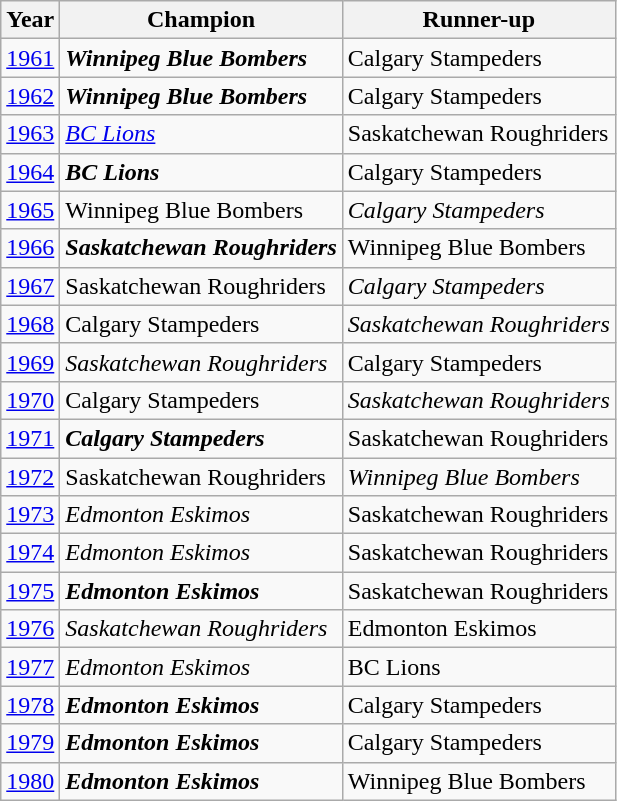<table class="wikitable">
<tr>
<th>Year</th>
<th>Champion</th>
<th>Runner-up</th>
</tr>
<tr>
<td><a href='#'>1961</a></td>
<td><strong><em>Winnipeg Blue Bombers</em></strong></td>
<td>Calgary Stampeders</td>
</tr>
<tr>
<td><a href='#'>1962</a></td>
<td><strong><em>Winnipeg Blue Bombers</em></strong></td>
<td>Calgary Stampeders</td>
</tr>
<tr>
<td><a href='#'>1963</a></td>
<td><em><a href='#'>BC Lions</a></em></td>
<td>Saskatchewan Roughriders</td>
</tr>
<tr>
<td><a href='#'>1964</a></td>
<td><strong><em>BC Lions</em></strong></td>
<td>Calgary Stampeders</td>
</tr>
<tr>
<td><a href='#'>1965</a></td>
<td>Winnipeg Blue Bombers</td>
<td><em>Calgary Stampeders</em></td>
</tr>
<tr>
<td><a href='#'>1966</a></td>
<td><strong><em>Saskatchewan Roughriders</em></strong></td>
<td>Winnipeg Blue Bombers</td>
</tr>
<tr>
<td><a href='#'>1967</a></td>
<td>Saskatchewan Roughriders</td>
<td><em>Calgary Stampeders</em></td>
</tr>
<tr>
<td><a href='#'>1968</a></td>
<td>Calgary Stampeders</td>
<td><em>Saskatchewan Roughriders</em></td>
</tr>
<tr>
<td><a href='#'>1969</a></td>
<td><em>Saskatchewan Roughriders</em></td>
<td>Calgary Stampeders</td>
</tr>
<tr>
<td><a href='#'>1970</a></td>
<td>Calgary Stampeders</td>
<td><em>Saskatchewan Roughriders</em></td>
</tr>
<tr>
<td><a href='#'>1971</a></td>
<td><strong><em>Calgary Stampeders</em></strong></td>
<td>Saskatchewan Roughriders</td>
</tr>
<tr>
<td><a href='#'>1972</a></td>
<td>Saskatchewan Roughriders</td>
<td><em>Winnipeg Blue Bombers</em></td>
</tr>
<tr>
<td><a href='#'>1973</a></td>
<td><em>Edmonton Eskimos</em></td>
<td>Saskatchewan Roughriders</td>
</tr>
<tr>
<td><a href='#'>1974</a></td>
<td><em>Edmonton Eskimos</em></td>
<td>Saskatchewan Roughriders</td>
</tr>
<tr>
<td><a href='#'>1975</a></td>
<td><strong><em>Edmonton Eskimos</em></strong></td>
<td>Saskatchewan Roughriders</td>
</tr>
<tr>
<td><a href='#'>1976</a></td>
<td><em>Saskatchewan Roughriders</em></td>
<td>Edmonton Eskimos</td>
</tr>
<tr>
<td><a href='#'>1977</a></td>
<td><em>Edmonton Eskimos</em></td>
<td>BC Lions</td>
</tr>
<tr>
<td><a href='#'>1978</a></td>
<td><strong><em>Edmonton Eskimos</em></strong></td>
<td>Calgary Stampeders</td>
</tr>
<tr>
<td><a href='#'>1979</a></td>
<td><strong><em>Edmonton Eskimos</em></strong></td>
<td>Calgary Stampeders</td>
</tr>
<tr>
<td><a href='#'>1980</a></td>
<td><strong><em>Edmonton Eskimos</em></strong></td>
<td>Winnipeg Blue Bombers</td>
</tr>
</table>
